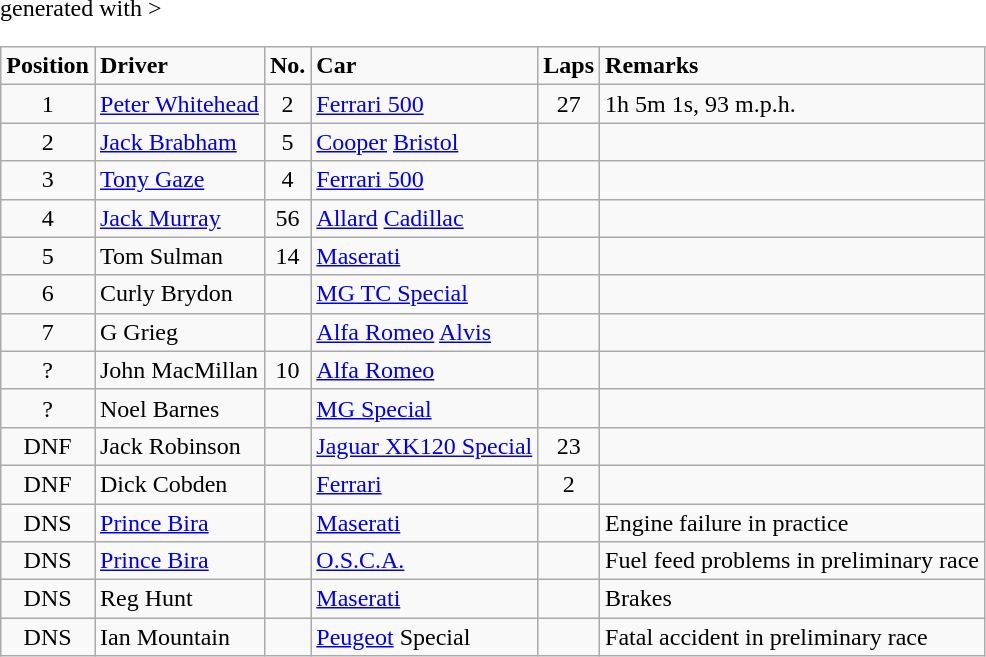<table class="wikitable" <hiddentext>generated with >
<tr style="font-weight:bold">
<td height="14" align="center">Position</td>
<td>Driver</td>
<td align="center">No.</td>
<td>Car</td>
<td align="center">Laps</td>
<td>Remarks</td>
</tr>
<tr>
<td align="center">1</td>
<td><a href='#'>Peter Whitehead</a></td>
<td align="center">2</td>
<td><a href='#'>Ferrari 500</a></td>
<td align="center">27</td>
<td>1h 5m 1s, 93 m.p.h.</td>
</tr>
<tr>
<td align="center">2</td>
<td><a href='#'>Jack Brabham</a></td>
<td align="center">5</td>
<td><a href='#'>Cooper</a> <a href='#'>Bristol</a></td>
<td align="center"></td>
<td></td>
</tr>
<tr>
<td align="center">3</td>
<td><a href='#'>Tony Gaze</a></td>
<td align="center">4</td>
<td><a href='#'>Ferrari 500</a></td>
<td align="center"></td>
<td></td>
</tr>
<tr>
<td align="center">4</td>
<td><a href='#'>Jack Murray</a></td>
<td align="center">56 </td>
<td><a href='#'>Allard</a> <a href='#'>Cadillac</a></td>
<td align="center"></td>
<td></td>
</tr>
<tr>
<td align="center">5</td>
<td>Tom Sulman</td>
<td align="center">14 </td>
<td><a href='#'>Maserati</a></td>
<td align="center"></td>
<td></td>
</tr>
<tr>
<td align="center">6</td>
<td>Curly Brydon</td>
<td align="center"></td>
<td><a href='#'>MG TC Special</a></td>
<td align="center"></td>
<td></td>
</tr>
<tr>
<td align="center">7</td>
<td>G Grieg</td>
<td align="center"></td>
<td><a href='#'>Alfa Romeo</a> <a href='#'>Alvis</a></td>
<td align="center"></td>
<td></td>
</tr>
<tr>
<td align="center">?</td>
<td>John MacMillan</td>
<td align="center">10</td>
<td><a href='#'>Alfa Romeo</a></td>
<td align="center"></td>
<td></td>
</tr>
<tr>
<td align="center">?</td>
<td>Noel Barnes</td>
<td align="center"></td>
<td><a href='#'>MG Special</a></td>
<td align="center"></td>
<td></td>
</tr>
<tr>
<td align="center">DNF </td>
<td>Jack Robinson</td>
<td align="center"></td>
<td><a href='#'>Jaguar XK120 Special</a></td>
<td align="center">23 </td>
<td></td>
</tr>
<tr>
<td align="center">DNF </td>
<td>Dick Cobden </td>
<td align="center"></td>
<td><a href='#'>Ferrari</a></td>
<td align="center">2 </td>
<td></td>
</tr>
<tr>
<td align="center">DNS</td>
<td><a href='#'>Prince Bira</a></td>
<td align="center"></td>
<td><a href='#'>Maserati</a></td>
<td align="center"></td>
<td>Engine failure in practice </td>
</tr>
<tr>
<td align="center">DNS </td>
<td><a href='#'>Prince Bira</a></td>
<td align="center"></td>
<td><a href='#'>O.S.C.A.</a></td>
<td align="center"></td>
<td>Fuel feed problems in preliminary race </td>
</tr>
<tr>
<td align="center">DNS </td>
<td>Reg Hunt </td>
<td align="center"></td>
<td><a href='#'>Maserati</a></td>
<td align="center"></td>
<td>Brakes </td>
</tr>
<tr>
<td align="center">DNS </td>
<td>Ian Mountain </td>
<td align="center"></td>
<td><a href='#'>Peugeot</a> Special </td>
<td align="center"></td>
<td>Fatal accident in preliminary race </td>
</tr>
</table>
